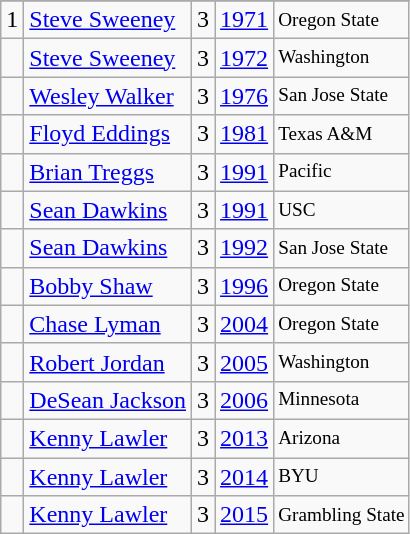<table class="wikitable">
<tr>
</tr>
<tr>
<td>1</td>
<td><a href='#'>Steve Sweeney</a></td>
<td>3</td>
<td><a href='#'>1971</a></td>
<td style="font-size:80%;">Oregon State</td>
</tr>
<tr>
<td></td>
<td><a href='#'>Steve Sweeney</a></td>
<td>3</td>
<td><a href='#'>1972</a></td>
<td style="font-size:80%;">Washington</td>
</tr>
<tr>
<td></td>
<td><a href='#'>Wesley Walker</a></td>
<td>3</td>
<td><a href='#'>1976</a></td>
<td style="font-size:80%;">San Jose State</td>
</tr>
<tr>
<td></td>
<td><a href='#'>Floyd Eddings</a></td>
<td>3</td>
<td><a href='#'>1981</a></td>
<td style="font-size:80%;">Texas A&M</td>
</tr>
<tr>
<td></td>
<td><a href='#'>Brian Treggs</a></td>
<td>3</td>
<td><a href='#'>1991</a></td>
<td style="font-size:80%;">Pacific</td>
</tr>
<tr>
<td></td>
<td><a href='#'>Sean Dawkins</a></td>
<td>3</td>
<td><a href='#'>1991</a></td>
<td style="font-size:80%;">USC</td>
</tr>
<tr>
<td></td>
<td><a href='#'>Sean Dawkins</a></td>
<td>3</td>
<td><a href='#'>1992</a></td>
<td style="font-size:80%;">San Jose State</td>
</tr>
<tr>
<td></td>
<td><a href='#'>Bobby Shaw</a></td>
<td>3</td>
<td><a href='#'>1996</a></td>
<td style="font-size:80%;">Oregon State</td>
</tr>
<tr>
<td></td>
<td><a href='#'>Chase Lyman</a></td>
<td>3</td>
<td><a href='#'>2004</a></td>
<td style="font-size:80%;">Oregon State</td>
</tr>
<tr>
<td></td>
<td><a href='#'>Robert Jordan</a></td>
<td>3</td>
<td><a href='#'>2005</a></td>
<td style="font-size:80%;">Washington</td>
</tr>
<tr>
<td></td>
<td><a href='#'>DeSean Jackson</a></td>
<td>3</td>
<td><a href='#'>2006</a></td>
<td style="font-size:80%;">Minnesota</td>
</tr>
<tr>
<td></td>
<td><a href='#'>Kenny Lawler</a></td>
<td>3</td>
<td><a href='#'>2013</a></td>
<td style="font-size:80%;">Arizona</td>
</tr>
<tr>
<td></td>
<td><a href='#'>Kenny Lawler</a></td>
<td>3</td>
<td><a href='#'>2014</a></td>
<td style="font-size:80%;">BYU</td>
</tr>
<tr>
<td></td>
<td><a href='#'>Kenny Lawler</a></td>
<td>3</td>
<td><a href='#'>2015</a></td>
<td style="font-size:80%;">Grambling State</td>
</tr>
</table>
